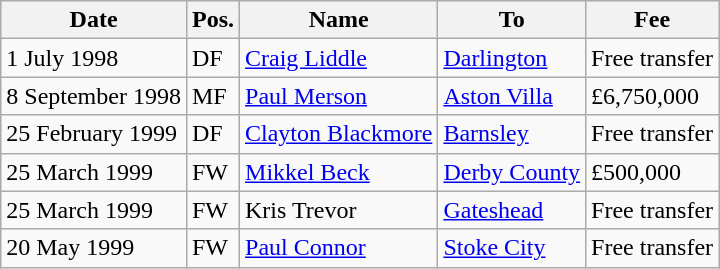<table class="wikitable">
<tr>
<th>Date</th>
<th>Pos.</th>
<th>Name</th>
<th>To</th>
<th>Fee</th>
</tr>
<tr>
<td>1 July 1998</td>
<td>DF</td>
<td><a href='#'>Craig Liddle</a></td>
<td><a href='#'>Darlington</a></td>
<td>Free transfer</td>
</tr>
<tr>
<td>8 September 1998</td>
<td>MF</td>
<td><a href='#'>Paul Merson</a></td>
<td><a href='#'>Aston Villa</a></td>
<td>£6,750,000</td>
</tr>
<tr>
<td>25 February 1999</td>
<td>DF</td>
<td><a href='#'>Clayton Blackmore</a></td>
<td><a href='#'>Barnsley</a></td>
<td>Free transfer</td>
</tr>
<tr>
<td>25 March 1999</td>
<td>FW</td>
<td><a href='#'>Mikkel Beck</a></td>
<td><a href='#'>Derby County</a></td>
<td>£500,000</td>
</tr>
<tr>
<td>25 March 1999</td>
<td>FW</td>
<td>Kris Trevor</td>
<td><a href='#'>Gateshead</a></td>
<td>Free transfer</td>
</tr>
<tr>
<td>20 May 1999</td>
<td>FW</td>
<td><a href='#'>Paul Connor</a></td>
<td><a href='#'>Stoke City</a></td>
<td>Free transfer</td>
</tr>
</table>
